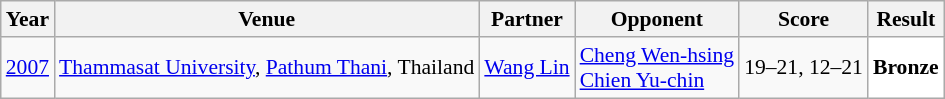<table class="sortable wikitable" style="font-size: 90%;">
<tr>
<th>Year</th>
<th>Venue</th>
<th>Partner</th>
<th>Opponent</th>
<th>Score</th>
<th>Result</th>
</tr>
<tr>
<td align="center"><a href='#'>2007</a></td>
<td align="left"><a href='#'>Thammasat University</a>, <a href='#'>Pathum Thani</a>, Thailand</td>
<td align="left"> <a href='#'>Wang Lin</a></td>
<td align="left"> <a href='#'>Cheng Wen-hsing</a><br> <a href='#'>Chien Yu-chin</a></td>
<td align="left">19–21, 12–21</td>
<td style="text-align:left; background:white"> <strong>Bronze</strong></td>
</tr>
</table>
